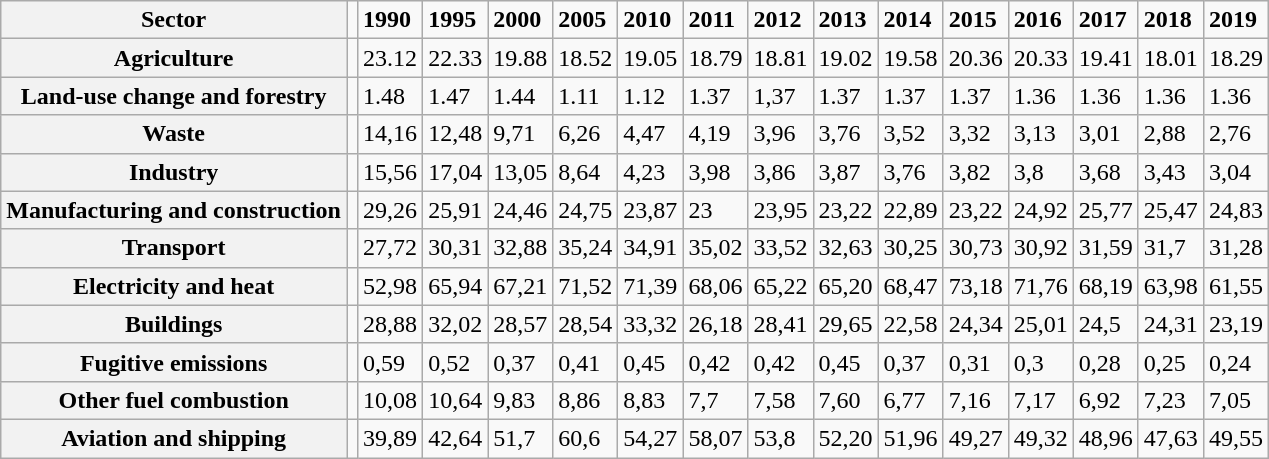<table class="wikitable">
<tr>
<th>Sector</th>
<td></td>
<td><strong>1990</strong></td>
<td><strong>1995</strong></td>
<td><strong>2000</strong></td>
<td><strong>2005</strong></td>
<td><strong>2010</strong></td>
<td><strong>2011</strong></td>
<td><strong>2012</strong></td>
<td><strong>2013</strong></td>
<td><strong>2014</strong></td>
<td><strong>2015</strong></td>
<td><strong>2016</strong></td>
<td><strong>2017</strong></td>
<td><strong>2018</strong></td>
<td><strong>2019</strong></td>
</tr>
<tr>
<th>Agriculture</th>
<td></td>
<td>23.12</td>
<td>22.33</td>
<td>19.88</td>
<td>18.52</td>
<td>19.05</td>
<td>18.79</td>
<td>18.81</td>
<td>19.02</td>
<td>19.58</td>
<td>20.36</td>
<td>20.33</td>
<td>19.41</td>
<td>18.01</td>
<td>18.29</td>
</tr>
<tr>
<th>Land-use change and forestry</th>
<td></td>
<td>1.48</td>
<td>1.47</td>
<td>1.44</td>
<td>1.11</td>
<td>1.12</td>
<td>1.37</td>
<td>1,37</td>
<td>1.37</td>
<td>1.37</td>
<td>1.37</td>
<td>1.36</td>
<td>1.36</td>
<td>1.36</td>
<td>1.36</td>
</tr>
<tr>
<th>Waste</th>
<td></td>
<td>14,16</td>
<td>12,48</td>
<td>9,71</td>
<td>6,26</td>
<td>4,47</td>
<td>4,19</td>
<td>3,96</td>
<td>3,76</td>
<td>3,52</td>
<td>3,32</td>
<td>3,13</td>
<td>3,01</td>
<td>2,88</td>
<td>2,76</td>
</tr>
<tr>
<th>Industry</th>
<td></td>
<td>15,56</td>
<td>17,04</td>
<td>13,05</td>
<td>8,64</td>
<td>4,23</td>
<td>3,98</td>
<td>3,86</td>
<td>3,87</td>
<td>3,76</td>
<td>3,82</td>
<td>3,8</td>
<td>3,68</td>
<td>3,43</td>
<td>3,04</td>
</tr>
<tr>
<th>Manufacturing and construction</th>
<td></td>
<td>29,26</td>
<td>25,91</td>
<td>24,46</td>
<td>24,75</td>
<td>23,87</td>
<td>23</td>
<td>23,95</td>
<td>23,22</td>
<td>22,89</td>
<td>23,22</td>
<td>24,92</td>
<td>25,77</td>
<td>25,47</td>
<td>24,83</td>
</tr>
<tr>
<th>Transport</th>
<td></td>
<td>27,72</td>
<td>30,31</td>
<td>32,88</td>
<td>35,24</td>
<td>34,91</td>
<td>35,02</td>
<td>33,52</td>
<td>32,63</td>
<td>30,25</td>
<td>30,73</td>
<td>30,92</td>
<td>31,59</td>
<td>31,7</td>
<td>31,28</td>
</tr>
<tr>
<th>Electricity and heat</th>
<td></td>
<td>52,98</td>
<td>65,94</td>
<td>67,21</td>
<td>71,52</td>
<td>71,39</td>
<td>68,06</td>
<td>65,22</td>
<td>65,20</td>
<td>68,47</td>
<td>73,18</td>
<td>71,76</td>
<td>68,19</td>
<td>63,98</td>
<td>61,55</td>
</tr>
<tr>
<th>Buildings</th>
<td></td>
<td>28,88</td>
<td>32,02</td>
<td>28,57</td>
<td>28,54</td>
<td>33,32</td>
<td>26,18</td>
<td>28,41</td>
<td>29,65</td>
<td>22,58</td>
<td>24,34</td>
<td>25,01</td>
<td>24,5</td>
<td>24,31</td>
<td>23,19</td>
</tr>
<tr>
<th>Fugitive emissions</th>
<td></td>
<td>0,59</td>
<td>0,52</td>
<td>0,37</td>
<td>0,41</td>
<td>0,45</td>
<td>0,42</td>
<td>0,42</td>
<td>0,45</td>
<td>0,37</td>
<td>0,31</td>
<td>0,3</td>
<td>0,28</td>
<td>0,25</td>
<td>0,24</td>
</tr>
<tr>
<th>Other fuel combustion</th>
<td></td>
<td>10,08</td>
<td>10,64</td>
<td>9,83</td>
<td>8,86</td>
<td>8,83</td>
<td>7,7</td>
<td>7,58</td>
<td>7,60</td>
<td>6,77</td>
<td>7,16</td>
<td>7,17</td>
<td>6,92</td>
<td>7,23</td>
<td>7,05</td>
</tr>
<tr>
<th>Aviation and shipping</th>
<td></td>
<td>39,89</td>
<td>42,64</td>
<td>51,7</td>
<td>60,6</td>
<td>54,27</td>
<td>58,07</td>
<td>53,8</td>
<td>52,20</td>
<td>51,96</td>
<td>49,27</td>
<td>49,32</td>
<td>48,96</td>
<td>47,63</td>
<td>49,55</td>
</tr>
</table>
